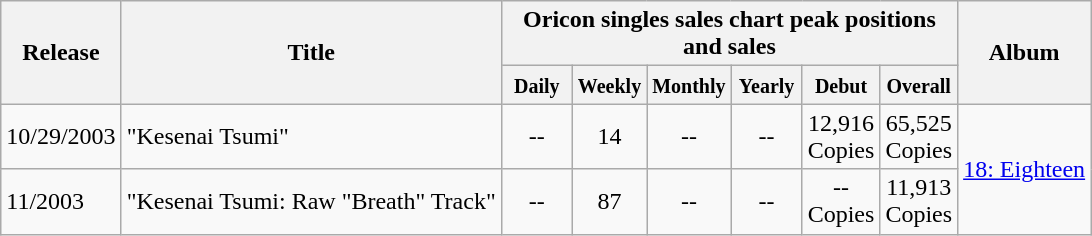<table class="wikitable">
<tr>
<th rowspan="2">Release</th>
<th rowspan="2">Title</th>
<th colspan="6">Oricon singles sales chart peak positions and sales</th>
<th rowspan="2">Album</th>
</tr>
<tr>
<th width="40"><small>Daily</small></th>
<th width="40"><small>Weekly</small></th>
<th width="40"><small>Monthly</small></th>
<th width="40"><small>Yearly</small></th>
<th width="40"><small>Debut</small></th>
<th width="40"><small>Overall</small></th>
</tr>
<tr>
<td>10/29/2003</td>
<td>"Kesenai Tsumi"</td>
<td align="center">--</td>
<td align="center">14</td>
<td align="center">--</td>
<td align="center">--</td>
<td align="center">12,916 Copies</td>
<td align="center">65,525 Copies</td>
<td align="center" rowspan=2><a href='#'>18: Eighteen</a></td>
</tr>
<tr>
<td>11/2003</td>
<td>"Kesenai Tsumi: Raw "Breath" Track"</td>
<td align="center">--</td>
<td align="center">87</td>
<td align="center">--</td>
<td align="center">--</td>
<td align="center">-- Copies</td>
<td align="center">11,913 Copies</td>
</tr>
</table>
